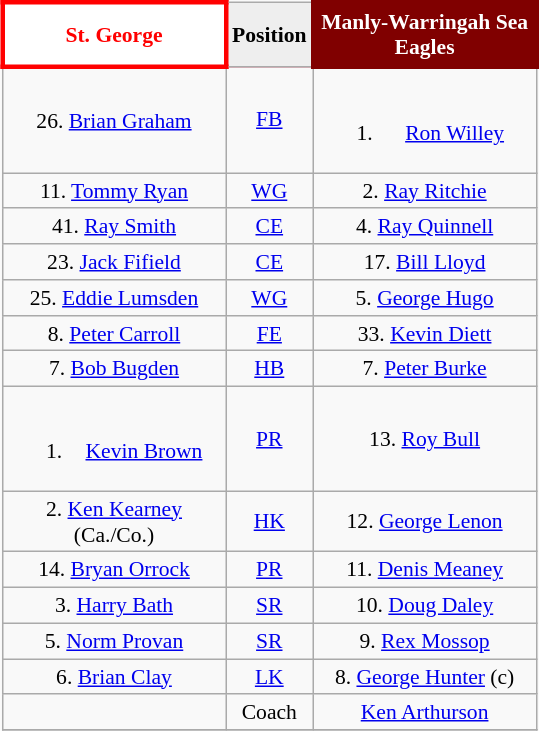<table align="right" class="wikitable" style="font-size:90%; margin-left:1em">
<tr bgcolor="#FF0033">
<th style="width:140px; border:3px solid red; background: white; color: red">St. George</th>
<th style="width:40px; text-align:center; background:#eee; color:black;">Position</th>
<th style="width:140px; border:3px solid maroon; background: maroon; color: white">Manly-Warringah Sea Eagles</th>
</tr>
<tr align=center>
<td>26. <a href='#'>Brian Graham</a></td>
<td><a href='#'>FB</a></td>
<td><br><ol><li><a href='#'>Ron Willey</a></li></ol></td>
</tr>
<tr align=center>
<td>11. <a href='#'>Tommy Ryan</a></td>
<td><a href='#'>WG</a></td>
<td>2. <a href='#'>Ray Ritchie</a></td>
</tr>
<tr align=center>
<td>41. <a href='#'>Ray Smith</a></td>
<td><a href='#'>CE</a></td>
<td>4. <a href='#'>Ray Quinnell</a></td>
</tr>
<tr align=center>
<td>23. <a href='#'>Jack Fifield</a></td>
<td><a href='#'>CE</a></td>
<td>17. <a href='#'>Bill Lloyd</a></td>
</tr>
<tr align=center>
<td>25. <a href='#'>Eddie Lumsden</a></td>
<td><a href='#'>WG</a></td>
<td>5. <a href='#'>George Hugo</a></td>
</tr>
<tr align=center>
<td>8. <a href='#'>Peter Carroll</a></td>
<td><a href='#'>FE</a></td>
<td>33. <a href='#'>Kevin Diett</a></td>
</tr>
<tr align=center>
<td>7. <a href='#'>Bob Bugden</a></td>
<td><a href='#'>HB</a></td>
<td>7. <a href='#'>Peter Burke</a></td>
</tr>
<tr align=center>
<td><br><ol><li><a href='#'>Kevin Brown</a></li></ol></td>
<td><a href='#'>PR</a></td>
<td>13. <a href='#'>Roy Bull</a></td>
</tr>
<tr align=center>
<td>2. <a href='#'>Ken Kearney</a> (Ca./Co.)</td>
<td><a href='#'>HK</a></td>
<td>12. <a href='#'>George Lenon</a></td>
</tr>
<tr align=center>
<td>14. <a href='#'>Bryan Orrock</a></td>
<td><a href='#'>PR</a></td>
<td>11. <a href='#'>Denis Meaney</a></td>
</tr>
<tr align=center>
<td>3. <a href='#'>Harry Bath</a></td>
<td><a href='#'>SR</a></td>
<td>10. <a href='#'>Doug Daley</a></td>
</tr>
<tr align=center>
<td>5. <a href='#'>Norm Provan</a></td>
<td><a href='#'>SR</a></td>
<td>9. <a href='#'>Rex Mossop</a></td>
</tr>
<tr align=center>
<td>6. <a href='#'>Brian Clay</a></td>
<td><a href='#'>LK</a></td>
<td>8. <a href='#'>George Hunter</a> (c)</td>
</tr>
<tr align=center>
<td></td>
<td>Coach</td>
<td><a href='#'>Ken Arthurson</a></td>
</tr>
<tr>
</tr>
</table>
